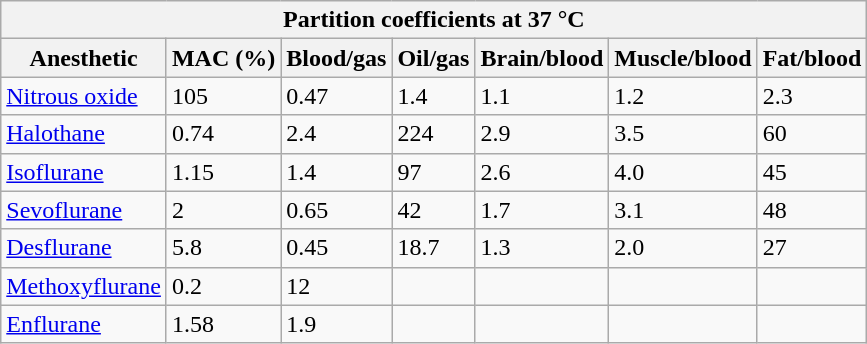<table class="wikitable sortable">
<tr>
<th colspan="7">Partition coefficients at 37 °C</th>
</tr>
<tr>
<th>Anesthetic</th>
<th>MAC (%)</th>
<th>Blood/gas</th>
<th>Oil/gas</th>
<th>Brain/blood</th>
<th>Muscle/blood</th>
<th>Fat/blood</th>
</tr>
<tr>
<td><a href='#'>Nitrous oxide</a></td>
<td>105</td>
<td>0.47</td>
<td>1.4</td>
<td>1.1</td>
<td>1.2</td>
<td>2.3</td>
</tr>
<tr>
<td><a href='#'>Halothane</a></td>
<td>0.74</td>
<td>2.4</td>
<td>224</td>
<td>2.9</td>
<td>3.5</td>
<td>60</td>
</tr>
<tr>
<td><a href='#'>Isoflurane</a></td>
<td>1.15</td>
<td>1.4</td>
<td>97</td>
<td>2.6</td>
<td>4.0</td>
<td>45</td>
</tr>
<tr>
<td><a href='#'>Sevoflurane</a></td>
<td>2</td>
<td>0.65</td>
<td>42</td>
<td>1.7</td>
<td>3.1</td>
<td>48</td>
</tr>
<tr>
<td><a href='#'>Desflurane</a></td>
<td>5.8</td>
<td>0.45</td>
<td>18.7</td>
<td>1.3</td>
<td>2.0</td>
<td>27</td>
</tr>
<tr>
<td><a href='#'>Methoxyflurane</a></td>
<td>0.2</td>
<td>12</td>
<td></td>
<td></td>
<td></td>
<td></td>
</tr>
<tr>
<td><a href='#'>Enflurane</a></td>
<td>1.58</td>
<td>1.9</td>
<td></td>
<td></td>
<td></td>
<td></td>
</tr>
</table>
